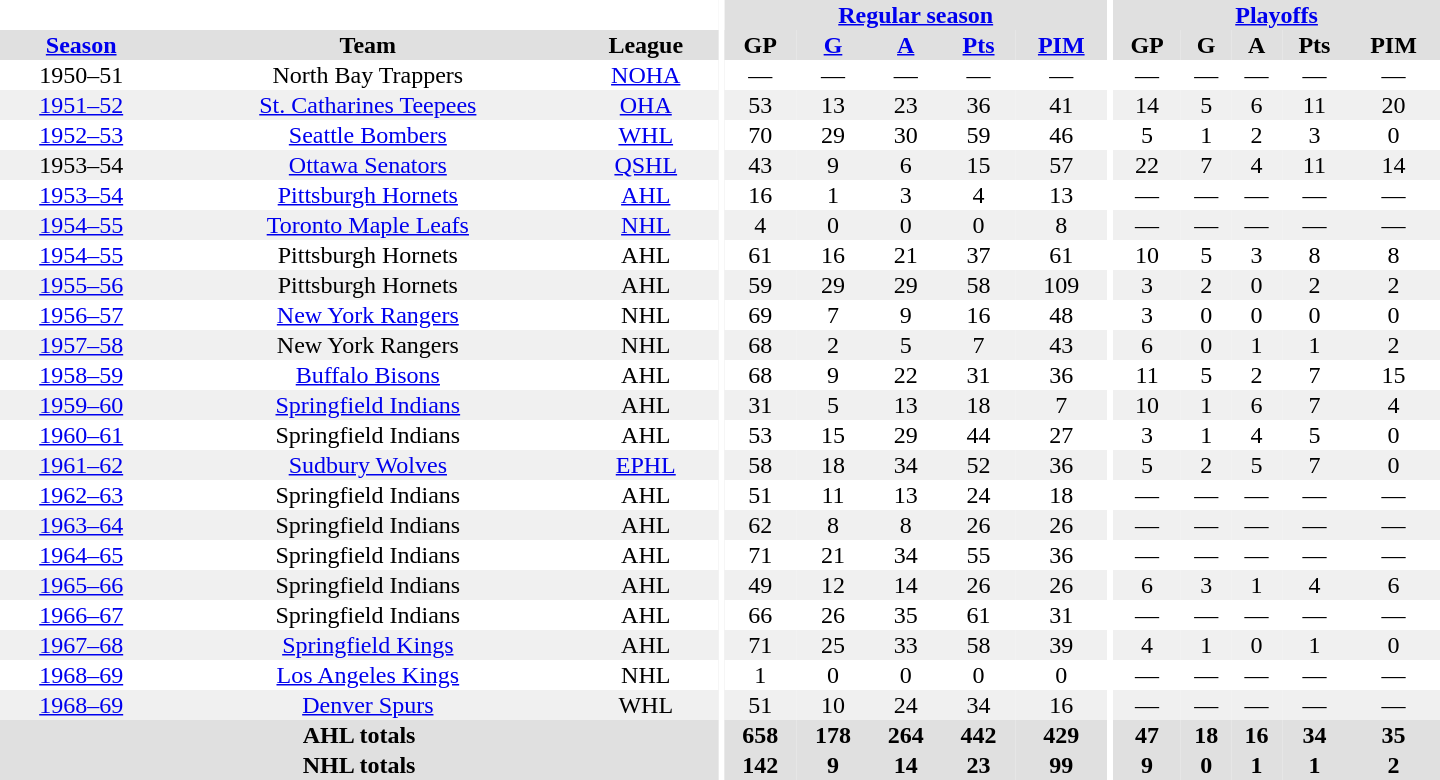<table border="0" cellpadding="1" cellspacing="0" style="text-align:center; width:60em">
<tr bgcolor="#e0e0e0">
<th colspan="3" bgcolor="#ffffff"></th>
<th rowspan="100" bgcolor="#ffffff"></th>
<th colspan="5"><a href='#'>Regular season</a></th>
<th rowspan="100" bgcolor="#ffffff"></th>
<th colspan="5"><a href='#'>Playoffs</a></th>
</tr>
<tr bgcolor="#e0e0e0">
<th><a href='#'>Season</a></th>
<th>Team</th>
<th>League</th>
<th>GP</th>
<th><a href='#'>G</a></th>
<th><a href='#'>A</a></th>
<th><a href='#'>Pts</a></th>
<th><a href='#'>PIM</a></th>
<th>GP</th>
<th>G</th>
<th>A</th>
<th>Pts</th>
<th>PIM</th>
</tr>
<tr>
<td>1950–51</td>
<td>North Bay Trappers</td>
<td><a href='#'>NOHA</a></td>
<td>—</td>
<td>—</td>
<td>—</td>
<td>—</td>
<td>—</td>
<td>—</td>
<td>—</td>
<td>—</td>
<td>—</td>
<td>—</td>
</tr>
<tr bgcolor="#f0f0f0">
<td><a href='#'>1951–52</a></td>
<td><a href='#'>St. Catharines Teepees</a></td>
<td><a href='#'>OHA</a></td>
<td>53</td>
<td>13</td>
<td>23</td>
<td>36</td>
<td>41</td>
<td>14</td>
<td>5</td>
<td>6</td>
<td>11</td>
<td>20</td>
</tr>
<tr>
<td><a href='#'>1952–53</a></td>
<td><a href='#'>Seattle Bombers</a></td>
<td><a href='#'>WHL</a></td>
<td>70</td>
<td>29</td>
<td>30</td>
<td>59</td>
<td>46</td>
<td>5</td>
<td>1</td>
<td>2</td>
<td>3</td>
<td>0</td>
</tr>
<tr bgcolor="#f0f0f0">
<td>1953–54</td>
<td><a href='#'>Ottawa Senators</a></td>
<td><a href='#'>QSHL</a></td>
<td>43</td>
<td>9</td>
<td>6</td>
<td>15</td>
<td>57</td>
<td>22</td>
<td>7</td>
<td>4</td>
<td>11</td>
<td>14</td>
</tr>
<tr>
<td><a href='#'>1953–54</a></td>
<td><a href='#'>Pittsburgh Hornets</a></td>
<td><a href='#'>AHL</a></td>
<td>16</td>
<td>1</td>
<td>3</td>
<td>4</td>
<td>13</td>
<td>—</td>
<td>—</td>
<td>—</td>
<td>—</td>
<td>—</td>
</tr>
<tr bgcolor="#f0f0f0">
<td><a href='#'>1954–55</a></td>
<td><a href='#'>Toronto Maple Leafs</a></td>
<td><a href='#'>NHL</a></td>
<td>4</td>
<td>0</td>
<td>0</td>
<td>0</td>
<td>8</td>
<td>—</td>
<td>—</td>
<td>—</td>
<td>—</td>
<td>—</td>
</tr>
<tr>
<td><a href='#'>1954–55</a></td>
<td>Pittsburgh Hornets</td>
<td>AHL</td>
<td>61</td>
<td>16</td>
<td>21</td>
<td>37</td>
<td>61</td>
<td>10</td>
<td>5</td>
<td>3</td>
<td>8</td>
<td>8</td>
</tr>
<tr bgcolor="#f0f0f0">
<td><a href='#'>1955–56</a></td>
<td>Pittsburgh Hornets</td>
<td>AHL</td>
<td>59</td>
<td>29</td>
<td>29</td>
<td>58</td>
<td>109</td>
<td>3</td>
<td>2</td>
<td>0</td>
<td>2</td>
<td>2</td>
</tr>
<tr>
<td><a href='#'>1956–57</a></td>
<td><a href='#'>New York Rangers</a></td>
<td>NHL</td>
<td>69</td>
<td>7</td>
<td>9</td>
<td>16</td>
<td>48</td>
<td>3</td>
<td>0</td>
<td>0</td>
<td>0</td>
<td>0</td>
</tr>
<tr bgcolor="#f0f0f0">
<td><a href='#'>1957–58</a></td>
<td>New York Rangers</td>
<td>NHL</td>
<td>68</td>
<td>2</td>
<td>5</td>
<td>7</td>
<td>43</td>
<td>6</td>
<td>0</td>
<td>1</td>
<td>1</td>
<td>2</td>
</tr>
<tr>
<td><a href='#'>1958–59</a></td>
<td><a href='#'>Buffalo Bisons</a></td>
<td>AHL</td>
<td>68</td>
<td>9</td>
<td>22</td>
<td>31</td>
<td>36</td>
<td>11</td>
<td>5</td>
<td>2</td>
<td>7</td>
<td>15</td>
</tr>
<tr bgcolor="#f0f0f0">
<td><a href='#'>1959–60</a></td>
<td><a href='#'>Springfield Indians</a></td>
<td>AHL</td>
<td>31</td>
<td>5</td>
<td>13</td>
<td>18</td>
<td>7</td>
<td>10</td>
<td>1</td>
<td>6</td>
<td>7</td>
<td>4</td>
</tr>
<tr>
<td><a href='#'>1960–61</a></td>
<td>Springfield Indians</td>
<td>AHL</td>
<td>53</td>
<td>15</td>
<td>29</td>
<td>44</td>
<td>27</td>
<td>3</td>
<td>1</td>
<td>4</td>
<td>5</td>
<td>0</td>
</tr>
<tr bgcolor="#f0f0f0">
<td><a href='#'>1961–62</a></td>
<td><a href='#'>Sudbury Wolves</a></td>
<td><a href='#'>EPHL</a></td>
<td>58</td>
<td>18</td>
<td>34</td>
<td>52</td>
<td>36</td>
<td>5</td>
<td>2</td>
<td>5</td>
<td>7</td>
<td>0</td>
</tr>
<tr>
<td><a href='#'>1962–63</a></td>
<td>Springfield Indians</td>
<td>AHL</td>
<td>51</td>
<td>11</td>
<td>13</td>
<td>24</td>
<td>18</td>
<td>—</td>
<td>—</td>
<td>—</td>
<td>—</td>
<td>—</td>
</tr>
<tr bgcolor="#f0f0f0">
<td><a href='#'>1963–64</a></td>
<td>Springfield Indians</td>
<td>AHL</td>
<td>62</td>
<td>8</td>
<td>8</td>
<td>26</td>
<td>26</td>
<td>—</td>
<td>—</td>
<td>—</td>
<td>—</td>
<td>—</td>
</tr>
<tr>
<td><a href='#'>1964–65</a></td>
<td>Springfield Indians</td>
<td>AHL</td>
<td>71</td>
<td>21</td>
<td>34</td>
<td>55</td>
<td>36</td>
<td>—</td>
<td>—</td>
<td>—</td>
<td>—</td>
<td>—</td>
</tr>
<tr bgcolor="#f0f0f0">
<td><a href='#'>1965–66</a></td>
<td>Springfield Indians</td>
<td>AHL</td>
<td>49</td>
<td>12</td>
<td>14</td>
<td>26</td>
<td>26</td>
<td>6</td>
<td>3</td>
<td>1</td>
<td>4</td>
<td>6</td>
</tr>
<tr>
<td><a href='#'>1966–67</a></td>
<td>Springfield Indians</td>
<td>AHL</td>
<td>66</td>
<td>26</td>
<td>35</td>
<td>61</td>
<td>31</td>
<td>—</td>
<td>—</td>
<td>—</td>
<td>—</td>
<td>—</td>
</tr>
<tr bgcolor="#f0f0f0">
<td><a href='#'>1967–68</a></td>
<td><a href='#'>Springfield Kings</a></td>
<td>AHL</td>
<td>71</td>
<td>25</td>
<td>33</td>
<td>58</td>
<td>39</td>
<td>4</td>
<td>1</td>
<td>0</td>
<td>1</td>
<td>0</td>
</tr>
<tr>
<td><a href='#'>1968–69</a></td>
<td><a href='#'>Los Angeles Kings</a></td>
<td>NHL</td>
<td>1</td>
<td>0</td>
<td>0</td>
<td>0</td>
<td>0</td>
<td>—</td>
<td>—</td>
<td>—</td>
<td>—</td>
<td>—</td>
</tr>
<tr bgcolor="#f0f0f0">
<td><a href='#'>1968–69</a></td>
<td><a href='#'>Denver Spurs</a></td>
<td>WHL</td>
<td>51</td>
<td>10</td>
<td>24</td>
<td>34</td>
<td>16</td>
<td>—</td>
<td>—</td>
<td>—</td>
<td>—</td>
<td>—</td>
</tr>
<tr bgcolor="#e0e0e0">
<th colspan="3">AHL totals</th>
<th>658</th>
<th>178</th>
<th>264</th>
<th>442</th>
<th>429</th>
<th>47</th>
<th>18</th>
<th>16</th>
<th>34</th>
<th>35</th>
</tr>
<tr bgcolor="#e0e0e0">
<th colspan="3">NHL totals</th>
<th>142</th>
<th>9</th>
<th>14</th>
<th>23</th>
<th>99</th>
<th>9</th>
<th>0</th>
<th>1</th>
<th>1</th>
<th>2</th>
</tr>
</table>
